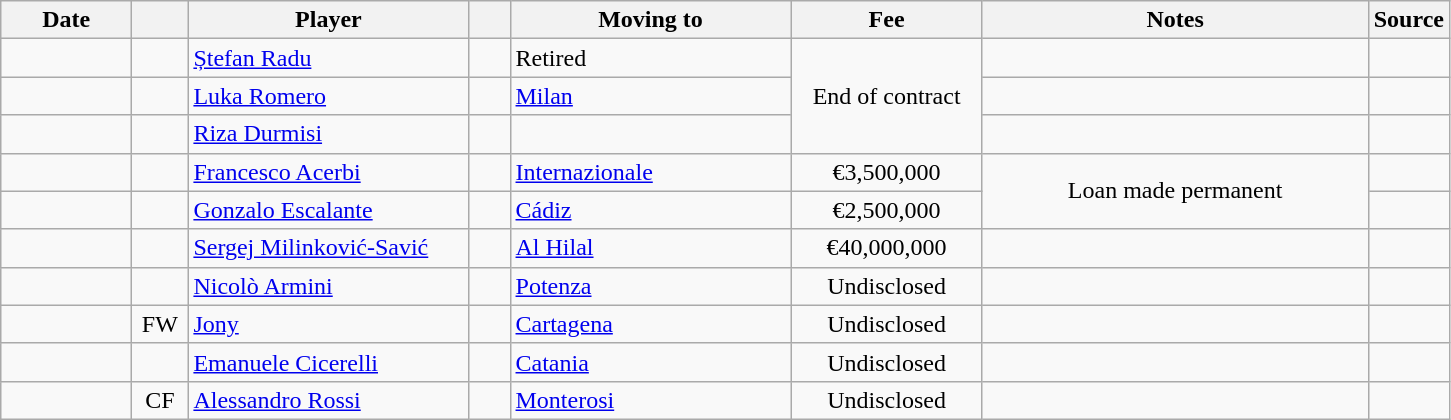<table class="wikitable sortable">
<tr>
<th style="width:80px;">Date</th>
<th style="width:30px;"></th>
<th style="width:180px;">Player</th>
<th style="width:20px;"></th>
<th style="width:180px;">Moving to</th>
<th style="width:120px;" class="unsortable">Fee</th>
<th style="width:250px;" class="unsortable">Notes</th>
<th style="width:20px;">Source</th>
</tr>
<tr>
<td></td>
<td align=center></td>
<td> <a href='#'>Ștefan Radu</a></td>
<td align=center></td>
<td>Retired</td>
<td align=center rowspan=3>End of contract</td>
<td align=center></td>
<td align=center></td>
</tr>
<tr>
<td></td>
<td align=center></td>
<td> <a href='#'>Luka Romero</a></td>
<td align=center></td>
<td><a href='#'>Milan</a></td>
<td align=center></td>
<td align=center></td>
</tr>
<tr>
<td></td>
<td align=center></td>
<td> <a href='#'>Riza Durmisi</a></td>
<td align=center></td>
<td></td>
<td align=center></td>
<td></td>
</tr>
<tr>
<td></td>
<td align=center></td>
<td> <a href='#'>Francesco Acerbi</a></td>
<td align=center></td>
<td><a href='#'>Internazionale</a></td>
<td align=center>€3,500,000</td>
<td align=center rowspan=2>Loan made permanent</td>
<td align=center></td>
</tr>
<tr>
<td></td>
<td align=center></td>
<td> <a href='#'>Gonzalo Escalante</a></td>
<td align=center></td>
<td> <a href='#'>Cádiz</a></td>
<td align=center>€2,500,000</td>
<td align=center></td>
</tr>
<tr>
<td></td>
<td align=center></td>
<td> <a href='#'>Sergej Milinković-Savić</a></td>
<td align=center></td>
<td> <a href='#'>Al Hilal</a></td>
<td align=center>€40,000,000</td>
<td align=center></td>
<td align=center></td>
</tr>
<tr>
<td></td>
<td align=center></td>
<td> <a href='#'>Nicolò Armini</a></td>
<td align=center></td>
<td><a href='#'>Potenza</a></td>
<td align=center>Undisclosed</td>
<td align=center></td>
<td align=center></td>
</tr>
<tr>
<td></td>
<td align=center>FW</td>
<td> <a href='#'>Jony</a></td>
<td align=center></td>
<td> <a href='#'>Cartagena</a></td>
<td align=center>Undisclosed</td>
<td align=center></td>
<td align=center></td>
</tr>
<tr>
<td></td>
<td align=center></td>
<td> <a href='#'>Emanuele Cicerelli</a></td>
<td align=center></td>
<td><a href='#'>Catania</a></td>
<td align=center>Undisclosed</td>
<td></td>
<td></td>
</tr>
<tr>
<td></td>
<td align=center>CF</td>
<td> <a href='#'>Alessandro Rossi</a></td>
<td align=center></td>
<td><a href='#'>Monterosi</a></td>
<td align=center>Undisclosed</td>
<td></td>
<td></td>
</tr>
</table>
